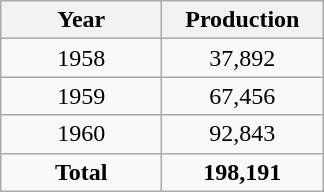<table class="wikitable">
<tr>
<th width="100pt" align="center"><strong>Year</strong></th>
<th width="100pt" align="center"><strong>Production</strong></th>
</tr>
<tr>
<td align="center">1958</td>
<td align="center">37,892</td>
</tr>
<tr>
<td align="center">1959</td>
<td align="center">67,456</td>
</tr>
<tr>
<td align="center">1960</td>
<td align="center">92,843</td>
</tr>
<tr>
<td align="center"><strong>Total</strong></td>
<td align="center"><strong>198,191</strong></td>
</tr>
</table>
